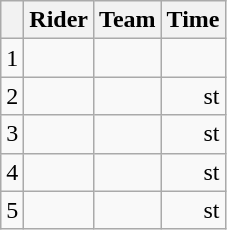<table class="wikitable">
<tr>
<th></th>
<th>Rider</th>
<th>Team</th>
<th>Time</th>
</tr>
<tr>
<td>1</td>
<td></td>
<td></td>
<td align="right"></td>
</tr>
<tr>
<td>2</td>
<td></td>
<td></td>
<td align="right">st</td>
</tr>
<tr>
<td>3</td>
<td></td>
<td></td>
<td align="right">st</td>
</tr>
<tr>
<td>4</td>
<td></td>
<td></td>
<td align="right">st</td>
</tr>
<tr>
<td>5</td>
<td></td>
<td></td>
<td align="right">st</td>
</tr>
</table>
